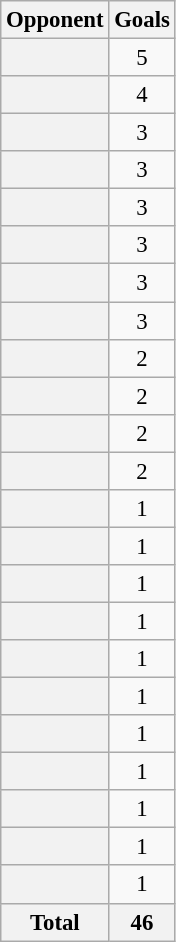<table class="wikitable plainrowheaders sortable" style="text-align:center; font-size:95%">
<tr>
<th scope="col">Opponent</th>
<th scope="col">Goals</th>
</tr>
<tr>
<th scope="row"></th>
<td>5</td>
</tr>
<tr>
<th scope="row"></th>
<td>4</td>
</tr>
<tr>
<th scope="row"></th>
<td>3</td>
</tr>
<tr>
<th scope="row"></th>
<td>3</td>
</tr>
<tr>
<th scope="row"></th>
<td>3</td>
</tr>
<tr>
<th scope="row"></th>
<td>3</td>
</tr>
<tr>
<th scope="row"></th>
<td>3</td>
</tr>
<tr>
<th scope="row"></th>
<td>3</td>
</tr>
<tr>
<th scope="row"></th>
<td>2</td>
</tr>
<tr>
<th scope="row"></th>
<td>2</td>
</tr>
<tr>
<th scope="row"></th>
<td>2</td>
</tr>
<tr>
<th scope="row"></th>
<td>2</td>
</tr>
<tr>
<th scope="row"></th>
<td>1</td>
</tr>
<tr>
<th scope="row"></th>
<td>1</td>
</tr>
<tr>
<th scope="row"></th>
<td>1</td>
</tr>
<tr>
<th scope="row"></th>
<td>1</td>
</tr>
<tr>
<th scope="row"></th>
<td>1</td>
</tr>
<tr>
<th scope="row"></th>
<td>1</td>
</tr>
<tr>
<th scope="row"></th>
<td>1</td>
</tr>
<tr>
<th scope="row"></th>
<td>1</td>
</tr>
<tr>
<th scope="row"></th>
<td>1</td>
</tr>
<tr>
<th scope="row"></th>
<td>1</td>
</tr>
<tr>
<th scope="row"></th>
<td>1</td>
</tr>
<tr>
<th>Total</th>
<th>46</th>
</tr>
</table>
